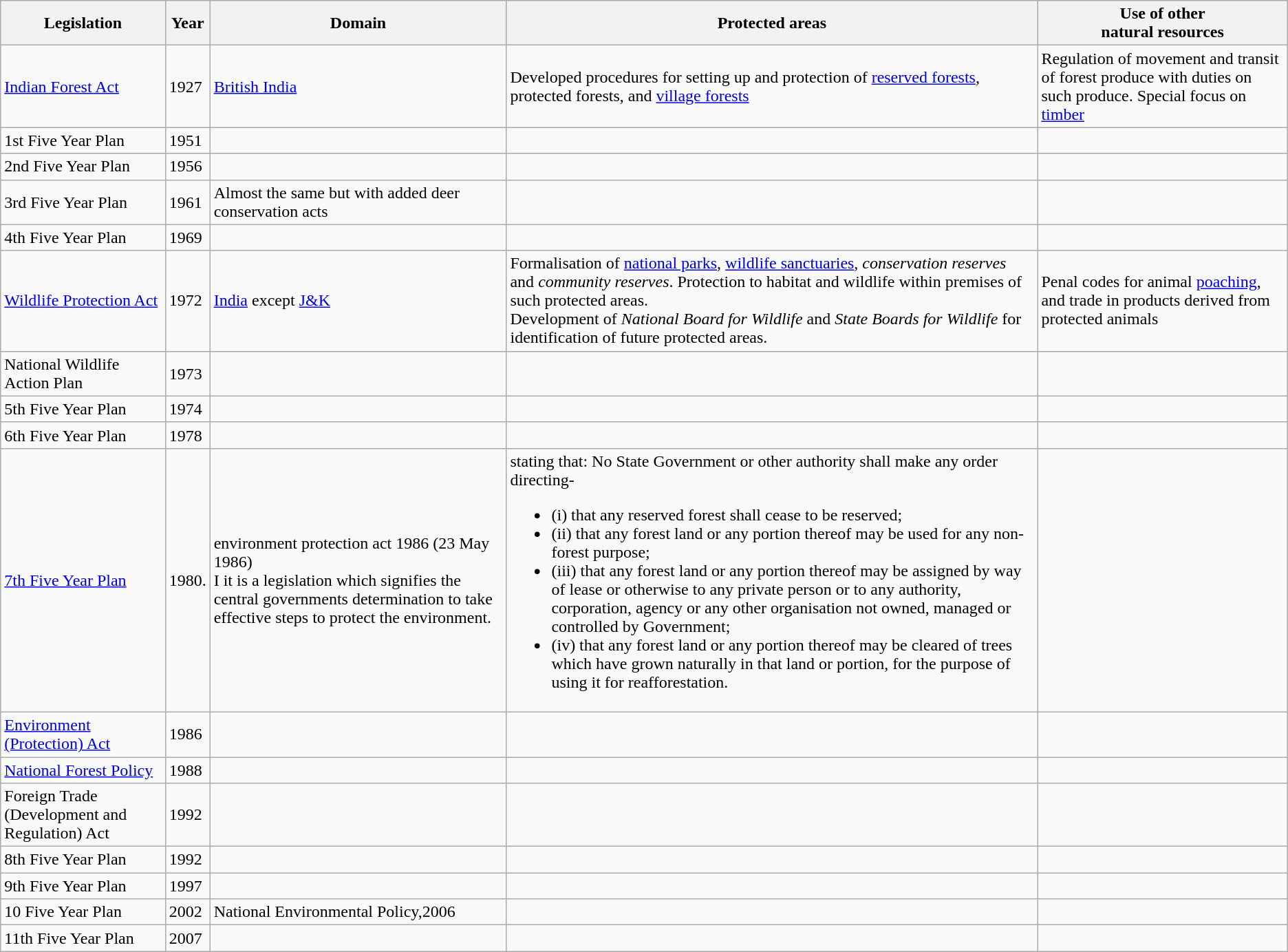<table class="wikitable">
<tr>
<th>Legislation</th>
<th>Year</th>
<th>Domain</th>
<th>Protected areas</th>
<th>Use of other<br>natural resources</th>
</tr>
<tr>
<td><a href='#'>Indian Forest Act</a></td>
<td>1927</td>
<td><a href='#'>British India</a></td>
<td>Developed procedures for setting up and protection of <a href='#'>reserved forests</a>, protected forests, and <a href='#'>village forests</a></td>
<td>Regulation of movement and transit of forest produce with duties on such produce. Special focus on <a href='#'>timber</a></td>
</tr>
<tr>
<td>1st Five Year Plan</td>
<td>1951</td>
<td></td>
<td></td>
<td></td>
</tr>
<tr>
<td>2nd Five Year Plan</td>
<td>1956</td>
<td></td>
<td></td>
<td></td>
</tr>
<tr>
<td>3rd Five Year Plan</td>
<td>1961</td>
<td>Almost the same but with added deer conservation acts</td>
<td></td>
<td></td>
</tr>
<tr>
<td>4th Five Year Plan</td>
<td>1969</td>
<td></td>
<td></td>
<td></td>
</tr>
<tr>
<td><a href='#'>Wildlife Protection Act</a></td>
<td>1972</td>
<td><a href='#'>India</a> except <a href='#'>J&K</a></td>
<td>Formalisation of <a href='#'>national parks</a>, <a href='#'>wildlife sanctuaries</a>, <em>conservation reserves</em> and <em>community reserves</em>. Protection to habitat and wildlife within premises of such protected areas.<br>Development of <em>National Board for Wildlife</em> and <em>State Boards for Wildlife</em> for identification of future protected areas.</td>
<td>Penal codes for animal <a href='#'>poaching</a>, and trade in products derived from protected animals</td>
</tr>
<tr>
<td>National Wildlife Action Plan</td>
<td>1973</td>
<td></td>
<td></td>
<td></td>
</tr>
<tr>
<td>5th Five Year Plan</td>
<td>1974</td>
<td></td>
<td></td>
<td></td>
</tr>
<tr>
<td>6th Five Year Plan</td>
<td>1978</td>
<td></td>
<td></td>
<td></td>
</tr>
<tr>
<td><a href='#'>7th Five Year Plan</a></td>
<td>1980. </td>
<td>environment protection act 1986  (23 May 1986)<br>I it is a legislation which signifies the central governments determination to take effective steps to protect the environment.</td>
<td>stating that: No State Government or other authority shall make any order directing-<br><ul><li>(i)  that any reserved forest shall cease to be reserved;</li><li>(ii)  that any forest land or any portion thereof may be used for any non-forest purpose;</li><li>(iii)  that any forest land or any portion thereof may be assigned by way of lease or otherwise to any private person or to any authority, corporation, agency or any other organisation not owned, managed or controlled by Government;</li><li>(iv)  that any forest land or any portion thereof may be cleared of trees which have grown naturally in that land or portion, for the purpose of using it for reafforestation.</li></ul></td>
<td></td>
</tr>
<tr>
<td><a href='#'>Environment (Protection) Act</a></td>
<td>1986</td>
<td></td>
<td></td>
<td></td>
</tr>
<tr>
<td><a href='#'>National Forest Policy</a></td>
<td>1988</td>
<td></td>
<td></td>
<td></td>
</tr>
<tr>
<td>Foreign Trade (Development and Regulation) Act</td>
<td>1992</td>
<td></td>
<td></td>
<td></td>
</tr>
<tr>
<td>8th Five Year Plan</td>
<td>1992</td>
<td></td>
<td></td>
<td></td>
</tr>
<tr>
<td>9th Five Year Plan</td>
<td>1997</td>
<td></td>
<td></td>
<td></td>
</tr>
<tr>
<td>10 Five Year Plan</td>
<td>2002</td>
<td>National Environmental Policy,2006</td>
<td></td>
<td></td>
</tr>
<tr>
<td>11th Five Year Plan</td>
<td>2007</td>
<td></td>
<td></td>
<td></td>
</tr>
</table>
